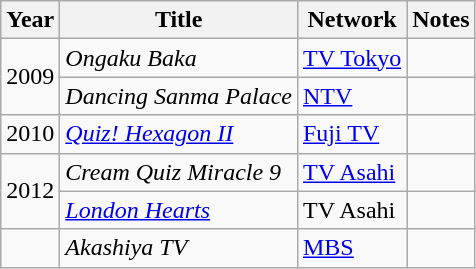<table class="wikitable">
<tr>
<th>Year</th>
<th>Title</th>
<th>Network</th>
<th>Notes</th>
</tr>
<tr>
<td rowspan="2">2009</td>
<td><em>Ongaku Baka</em></td>
<td><a href='#'>TV Tokyo</a></td>
<td></td>
</tr>
<tr>
<td><em>Dancing Sanma Palace</em></td>
<td><a href='#'>NTV</a></td>
<td></td>
</tr>
<tr>
<td>2010</td>
<td><em><a href='#'>Quiz! Hexagon II</a></em></td>
<td><a href='#'>Fuji TV</a></td>
<td></td>
</tr>
<tr>
<td rowspan="2">2012</td>
<td><em>Cream Quiz Miracle 9</em></td>
<td><a href='#'>TV Asahi</a></td>
<td></td>
</tr>
<tr>
<td><em><a href='#'>London Hearts</a></em></td>
<td>TV Asahi</td>
<td></td>
</tr>
<tr>
<td></td>
<td><em>Akashiya TV</em></td>
<td><a href='#'>MBS</a></td>
<td></td>
</tr>
</table>
